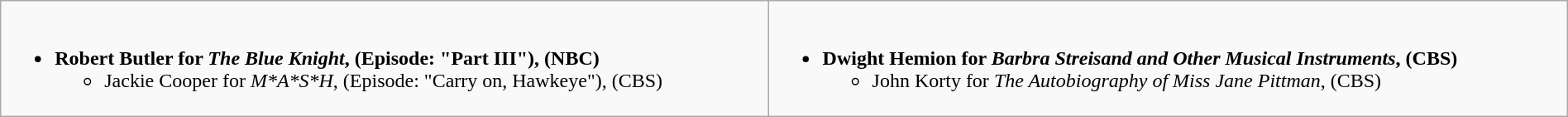<table class="wikitable" width="100%">
<tr>
<td style="vertical-align:top;"><br><ul><li><strong>Robert Butler for <em>The Blue Knight</em>, (Episode: "Part III"), (NBC)</strong><ul><li>Jackie Cooper for <em>M*A*S*H</em>, (Episode: "Carry on, Hawkeye"), (CBS)</li></ul></li></ul></td>
<td style="vertical-align:top;"><br><ul><li><strong>Dwight Hemion for <em>Barbra Streisand and Other Musical Instruments</em>, (CBS)</strong><ul><li>John Korty for <em>The Autobiography of Miss Jane Pittman</em>, (CBS)</li></ul></li></ul></td>
</tr>
</table>
